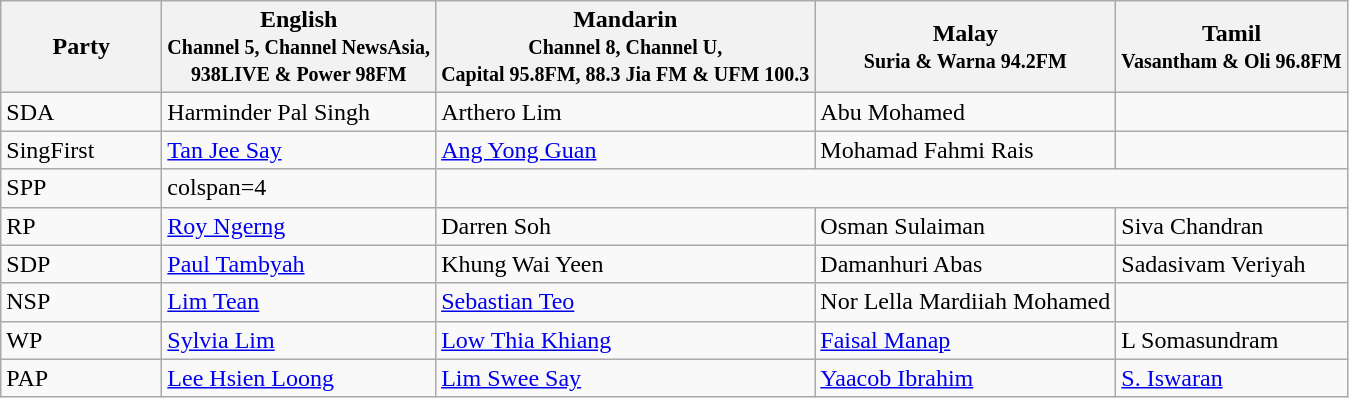<table class="wikitable">
<tr>
<th style="width:100px">Party</th>
<th>English <br><small>Channel 5, Channel NewsAsia, <br>938LIVE & Power 98FM</small></th>
<th>Mandarin<br><small>Channel 8, Channel U, <br>Capital 95.8FM, 88.3 Jia FM & UFM 100.3</small></th>
<th>Malay <br><small>Suria & Warna 94.2FM</small></th>
<th>Tamil <br><small>Vasantham & Oli 96.8FM</small></th>
</tr>
<tr>
<td>SDA</td>
<td><div> Harminder Pal Singh</div></td>
<td><div> Arthero Lim</div></td>
<td><div> Abu Mohamed</div></td>
<td></td>
</tr>
<tr>
<td>SingFirst</td>
<td><div> <a href='#'>Tan Jee Say</a></div></td>
<td><div> <a href='#'>Ang Yong Guan</a></div></td>
<td><div> Mohamad Fahmi Rais</div></td>
<td></td>
</tr>
<tr>
<td>SPP</td>
<td>colspan=4 </td>
</tr>
<tr>
<td>RP</td>
<td><div> <a href='#'>Roy Ngerng</a></div></td>
<td><div> Darren Soh</div></td>
<td><div> Osman Sulaiman</div></td>
<td><div> Siva Chandran</div></td>
</tr>
<tr>
<td>SDP</td>
<td><div> <a href='#'>Paul Tambyah</a></div></td>
<td><div> Khung Wai Yeen</div></td>
<td><div> Damanhuri Abas</div></td>
<td><div> Sadasivam Veriyah</div></td>
</tr>
<tr>
<td>NSP</td>
<td><div> <a href='#'>Lim Tean</a></div></td>
<td><div> <a href='#'>Sebastian Teo</a></div></td>
<td><div> Nor Lella Mardiiah Mohamed</div></td>
<td></td>
</tr>
<tr>
<td>WP</td>
<td><div> <a href='#'>Sylvia Lim</a></div></td>
<td><div> <a href='#'>Low Thia Khiang</a></div></td>
<td><div> <a href='#'>Faisal Manap</a></div></td>
<td><div> L Somasundram</div></td>
</tr>
<tr>
<td>PAP</td>
<td><div> <a href='#'>Lee Hsien Loong</a></div></td>
<td><div> <a href='#'>Lim Swee Say</a></div></td>
<td><div> <a href='#'>Yaacob Ibrahim</a></div></td>
<td><div> <a href='#'>S. Iswaran</a></div></td>
</tr>
</table>
